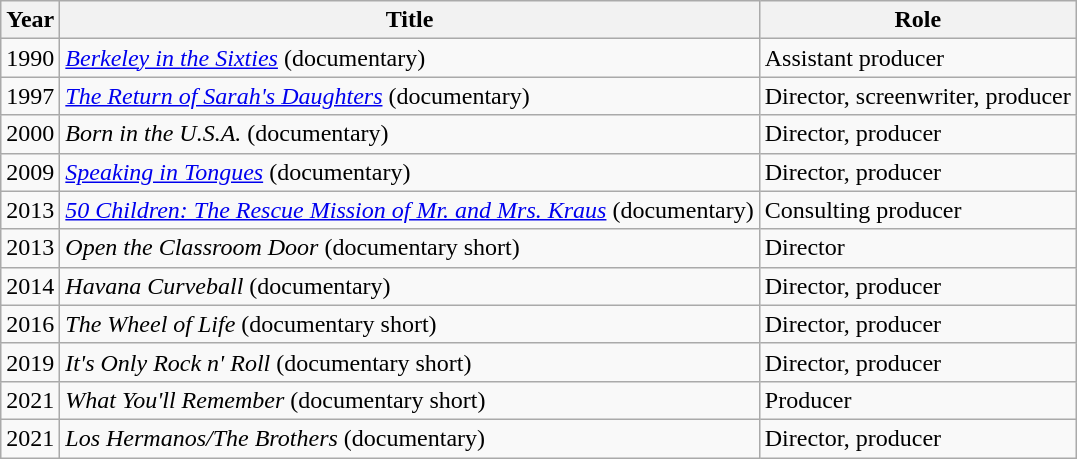<table class="wikitable sortable">
<tr>
<th>Year</th>
<th>Title</th>
<th>Role</th>
</tr>
<tr>
<td>1990</td>
<td><em><a href='#'>Berkeley in the Sixties</a></em> (documentary)</td>
<td>Assistant producer</td>
</tr>
<tr>
<td>1997</td>
<td><em><a href='#'>The Return of Sarah's Daughters</a></em> (documentary)</td>
<td>Director, screenwriter, producer</td>
</tr>
<tr>
<td>2000</td>
<td><em>Born in the U.S.A.</em> (documentary)</td>
<td>Director, producer</td>
</tr>
<tr>
<td>2009</td>
<td><em><a href='#'>Speaking in Tongues</a></em> (documentary)</td>
<td>Director, producer</td>
</tr>
<tr>
<td>2013</td>
<td><em><a href='#'>50 Children: The Rescue Mission of Mr. and Mrs. Kraus</a></em> (documentary)</td>
<td>Consulting producer</td>
</tr>
<tr>
<td>2013</td>
<td><em>Open the Classroom Door</em> (documentary short)</td>
<td>Director</td>
</tr>
<tr>
<td>2014</td>
<td><em>Havana Curveball</em> (documentary)</td>
<td>Director, producer</td>
</tr>
<tr>
<td>2016</td>
<td><em>The Wheel of Life</em> (documentary short)</td>
<td>Director, producer</td>
</tr>
<tr>
<td>2019</td>
<td><em>It's Only Rock n' Roll</em> (documentary short)</td>
<td>Director, producer</td>
</tr>
<tr>
<td>2021</td>
<td><em>What You'll Remember</em> (documentary short)</td>
<td>Producer</td>
</tr>
<tr>
<td>2021</td>
<td><em>Los Hermanos/The Brothers</em> (documentary)</td>
<td>Director, producer</td>
</tr>
</table>
